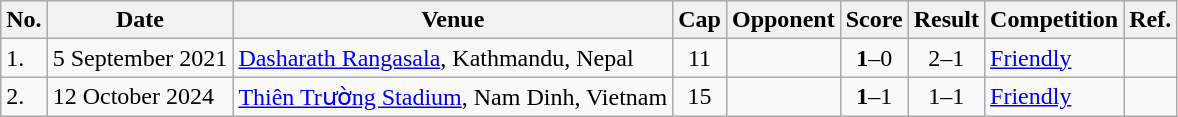<table class="wikitable" style="font-size:">
<tr>
<th>No.</th>
<th>Date</th>
<th>Venue</th>
<th>Cap</th>
<th>Opponent</th>
<th>Score</th>
<th>Result</th>
<th>Competition</th>
<th>Ref.</th>
</tr>
<tr>
<td>1.</td>
<td>5 September 2021</td>
<td><a href='#'>Dasharath Rangasala</a>, Kathmandu, Nepal</td>
<td align=center>11</td>
<td></td>
<td align=center><strong>1</strong>–0</td>
<td align=center>2–1</td>
<td><a href='#'>Friendly</a></td>
<td></td>
</tr>
<tr>
<td>2.</td>
<td>12 October 2024</td>
<td><a href='#'>Thiên Trường Stadium</a>, Nam Dinh, Vietnam</td>
<td align=center>15</td>
<td></td>
<td align=center><strong>1</strong>–1</td>
<td align=center>1–1</td>
<td><a href='#'>Friendly</a></td>
<td></td>
</tr>
</table>
